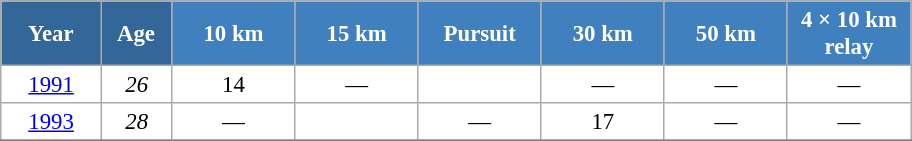<table class="wikitable" style="font-size:95%; text-align:center; border:grey solid 1px; border-collapse:collapse; background:#ffffff;">
<tr>
<th style="background-color:#369; color:white; width:60px;"> Year </th>
<th style="background-color:#369; color:white; width:40px;"> Age </th>
<th style="background-color:#4180be; color:white; width:75px;"> 10 km </th>
<th style="background-color:#4180be; color:white; width:75px;"> 15 km </th>
<th style="background-color:#4180be; color:white; width:75px;"> Pursuit </th>
<th style="background-color:#4180be; color:white; width:75px;"> 30 km </th>
<th style="background-color:#4180be; color:white; width:75px;"> 50 km </th>
<th style="background-color:#4180be; color:white; width:75px;"> 4 × 10 km <br> relay </th>
</tr>
<tr>
<td><a href='#'>1991</a></td>
<td><em>26</em></td>
<td>14</td>
<td>—</td>
<td></td>
<td>—</td>
<td>—</td>
<td>—</td>
</tr>
<tr>
<td><a href='#'>1993</a></td>
<td><em>28</em></td>
<td>—</td>
<td></td>
<td>—</td>
<td>17</td>
<td>—</td>
<td>—</td>
</tr>
<tr>
</tr>
</table>
